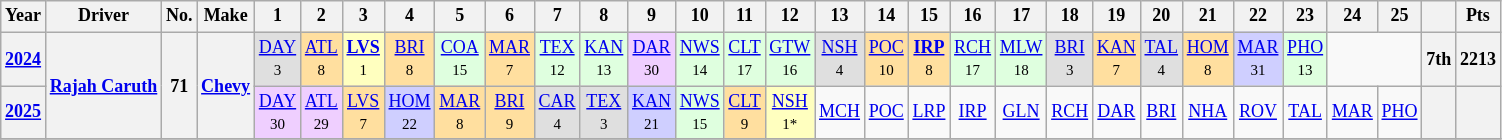<table class="wikitable" style="text-align:center; font-size:75%">
<tr>
<th>Year</th>
<th>Driver</th>
<th>No.</th>
<th>Make</th>
<th>1</th>
<th>2</th>
<th>3</th>
<th>4</th>
<th>5</th>
<th>6</th>
<th>7</th>
<th>8</th>
<th>9</th>
<th>10</th>
<th>11</th>
<th>12</th>
<th>13</th>
<th>14</th>
<th>15</th>
<th>16</th>
<th>17</th>
<th>18</th>
<th>19</th>
<th>20</th>
<th>21</th>
<th>22</th>
<th>23</th>
<th>24</th>
<th>25</th>
<th></th>
<th>Pts</th>
</tr>
<tr>
<th><a href='#'>2024</a></th>
<th rowspan=2><a href='#'>Rajah Caruth</a></th>
<th rowspan=2>71</th>
<th rowspan=2><a href='#'>Chevy</a></th>
<td style="background:#DFDFDF;"><a href='#'>DAY</a><br><small>3</small></td>
<td style="background:#FFDF9F;"><a href='#'>ATL</a> <br><small>8</small></td>
<td style="background:#FFFFBF;"><strong><a href='#'>LVS</a></strong><br><small>1</small></td>
<td style="background:#FFDF9F;"><a href='#'>BRI</a><br><small>8</small></td>
<td style="background:#DFFFDF;"><a href='#'>COA</a><br><small>15</small></td>
<td style="background:#FFDF9F;"><a href='#'>MAR</a><br><small>7</small></td>
<td style="background:#DFFFDF;"><a href='#'>TEX</a> <br><small>12</small></td>
<td style="background:#DFFFDF;"><a href='#'>KAN</a><br><small>13</small></td>
<td style="background:#EFCFFF;"><a href='#'>DAR</a><br><small>30</small></td>
<td style="background:#DFFFDF;"><a href='#'>NWS</a><br><small>14</small></td>
<td style="background:#DFFFDF;"><a href='#'>CLT</a><br><small>17</small></td>
<td style="background:#DFFFDF;"><a href='#'>GTW</a><br><small>16</small></td>
<td style="background:#DFDFDF;"><a href='#'>NSH</a><br><small>4</small></td>
<td style="background:#FFDF9F;"><a href='#'>POC</a><br><small>10</small></td>
<td style="background:#FFDF9F;"><strong><a href='#'>IRP</a></strong><br><small>8</small></td>
<td style="background:#DFFFDF;"><a href='#'>RCH</a><br><small>17</small></td>
<td style="background:#DFFFDF;"><a href='#'>MLW</a><br><small>18</small></td>
<td style="background:#DFDFDF;"><a href='#'>BRI</a><br><small>3</small></td>
<td style="background:#FFDF9F;"><a href='#'>KAN</a><br><small>7</small></td>
<td style="background:#DFDFDF;"><a href='#'>TAL</a><br><small>4</small></td>
<td style="background:#FFDF9F;"><a href='#'>HOM</a><br><small>8</small></td>
<td style="background:#CFCFFF;"><a href='#'>MAR</a><br><small>31</small></td>
<td style="background:#DFFFDF;"><a href='#'>PHO</a><br><small>13</small></td>
<td colspan=2></td>
<th>7th</th>
<th>2213</th>
</tr>
<tr>
<th><a href='#'>2025</a></th>
<td style="background:#EFCFFF;"><a href='#'>DAY</a><br><small>30</small></td>
<td style="background:#EFCFFF;"><a href='#'>ATL</a><br><small>29</small></td>
<td style="background:#FFDF9F;"><a href='#'>LVS</a><br><small>7</small></td>
<td style="background:#CFCFFF;"><a href='#'>HOM</a><br><small>22</small></td>
<td style="background:#FFDF9F;"><a href='#'>MAR</a><br><small>8</small></td>
<td style="background:#FFDF9F;"><a href='#'>BRI</a><br><small>9</small></td>
<td style="background:#DFDFDF;"><a href='#'>CAR</a><br><small>4</small></td>
<td style="background:#DFDFDF;"><a href='#'>TEX</a><br><small>3</small></td>
<td style="background:#CFCFFF;"><a href='#'>KAN</a><br><small>21</small></td>
<td style="background:#DFFFDF;"><a href='#'>NWS</a><br><small>15</small></td>
<td style="background:#FFDF9F;"><a href='#'>CLT</a><br><small>9</small></td>
<td style="background:#FFFFBF;"><a href='#'>NSH</a><br><small>1*</small></td>
<td><a href='#'>MCH</a></td>
<td><a href='#'>POC</a></td>
<td><a href='#'>LRP</a></td>
<td><a href='#'>IRP</a></td>
<td><a href='#'>GLN</a></td>
<td><a href='#'>RCH</a></td>
<td><a href='#'>DAR</a></td>
<td><a href='#'>BRI</a></td>
<td><a href='#'>NHA</a></td>
<td><a href='#'>ROV</a></td>
<td><a href='#'>TAL</a></td>
<td><a href='#'>MAR</a></td>
<td><a href='#'>PHO</a></td>
<th></th>
<th></th>
</tr>
<tr>
</tr>
</table>
